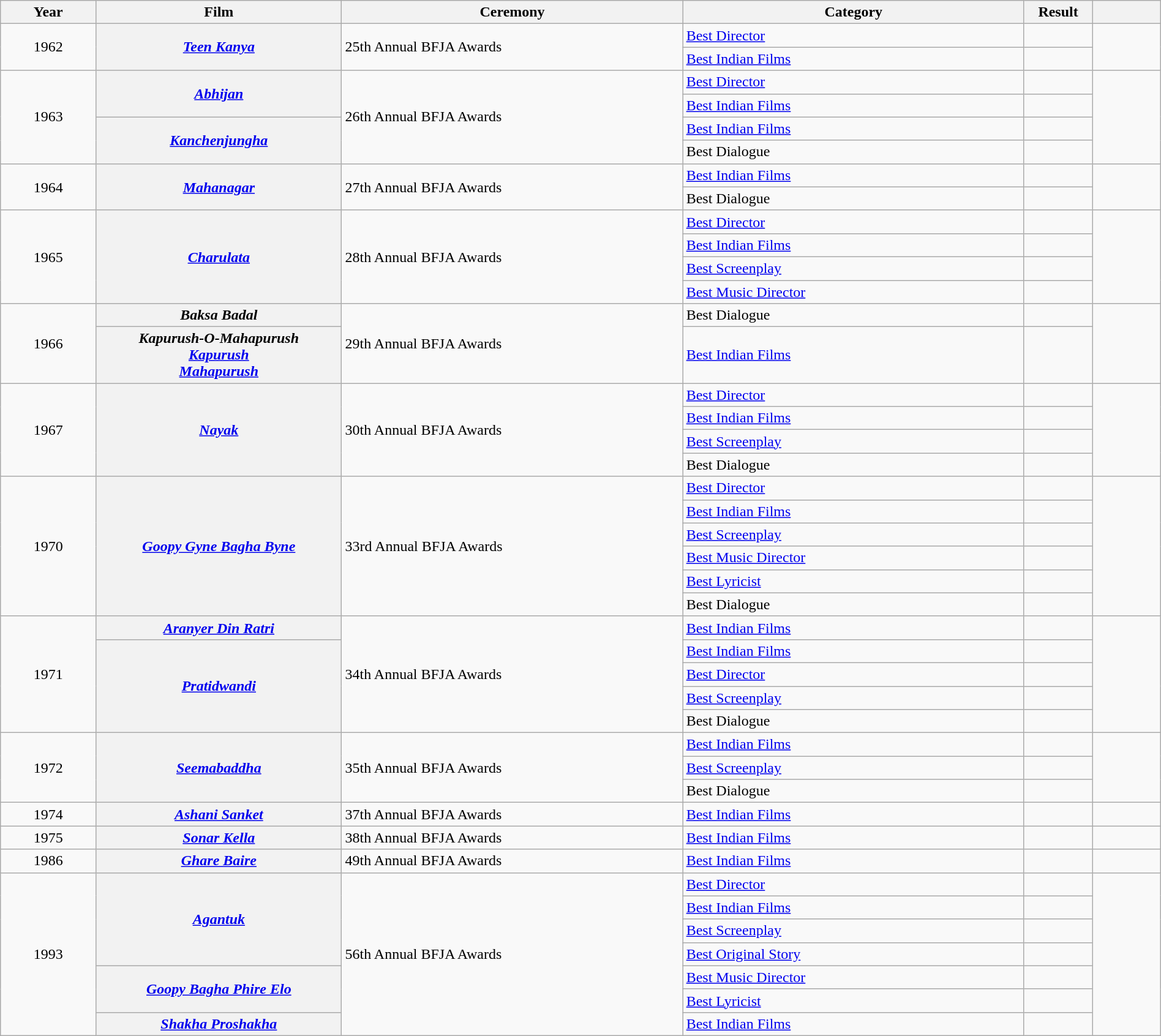<table class="wikitable plainrowheaders sortable" style="width:100%">
<tr>
<th scope="col" style="width:7%">Year</th>
<th scope="col" style="width:18%">Film</th>
<th scope="col" style="width:25%">Ceremony</th>
<th scope="col" style="width:25%">Category</th>
<th scope="col" style="width:5%">Result</th>
<th scope="col" style="width:5%" class="unsortable"></th>
</tr>
<tr>
<td style="text-align:center;" rowspan="2">1962</td>
<th scope="row" rowspan="2"><em><a href='#'>Teen Kanya</a></em></th>
<td rowspan="2">25th Annual BFJA Awards</td>
<td><a href='#'>Best Director</a></td>
<td></td>
<td style="text-align:center;" rowspan="2"></td>
</tr>
<tr>
<td><a href='#'>Best Indian Films</a></td>
<td></td>
</tr>
<tr>
<td style="text-align:center;" rowspan="4">1963</td>
<th scope="row" rowspan="2"><em><a href='#'>Abhijan</a></em></th>
<td rowspan="4">26th Annual BFJA Awards</td>
<td><a href='#'>Best Director</a></td>
<td></td>
<td style="text-align:center;" rowspan="4"></td>
</tr>
<tr>
<td><a href='#'>Best Indian Films</a></td>
<td></td>
</tr>
<tr>
<th scope="row" rowspan="2"><em><a href='#'>Kanchenjungha</a></em></th>
<td><a href='#'>Best Indian Films</a></td>
<td></td>
</tr>
<tr>
<td>Best Dialogue</td>
<td></td>
</tr>
<tr>
<td style="text-align:center;" rowspan="2">1964</td>
<th scope="row" rowspan="2"><em><a href='#'>Mahanagar</a></em></th>
<td rowspan="2">27th Annual BFJA Awards</td>
<td><a href='#'>Best Indian Films</a></td>
<td></td>
<td style="text-align:center;" rowspan="2"></td>
</tr>
<tr>
<td>Best Dialogue</td>
<td></td>
</tr>
<tr>
<td style="text-align:center;" rowspan="4">1965</td>
<th scope="row" rowspan="4"><em><a href='#'>Charulata</a></em></th>
<td rowspan="4">28th Annual BFJA Awards</td>
<td><a href='#'>Best Director</a></td>
<td></td>
<td style="text-align:center;" rowspan="4"></td>
</tr>
<tr>
<td><a href='#'>Best Indian Films</a></td>
<td></td>
</tr>
<tr>
<td><a href='#'>Best Screenplay</a></td>
<td></td>
</tr>
<tr>
<td><a href='#'>Best Music Director</a></td>
<td></td>
</tr>
<tr>
<td style="text-align:center;" rowspan="2">1966</td>
<th scope="row"><em>Baksa Badal</em></th>
<td rowspan="2">29th Annual BFJA Awards</td>
<td>Best Dialogue</td>
<td></td>
<td style="text-align:center;" rowspan="2"></td>
</tr>
<tr>
<th scope="row"><em>Kapurush-O-Mahapurush</em><br><em><a href='#'>Kapurush</a></em><br><em><a href='#'>Mahapurush</a></em></th>
<td><a href='#'>Best Indian Films</a></td>
<td></td>
</tr>
<tr>
<td style="text-align:center;" rowspan="4">1967</td>
<th scope="row" rowspan="4"><em><a href='#'>Nayak</a></em></th>
<td rowspan="4">30th Annual BFJA Awards</td>
<td><a href='#'>Best Director</a></td>
<td></td>
<td style="text-align:center;" rowspan="4"></td>
</tr>
<tr>
<td><a href='#'>Best Indian Films</a></td>
<td></td>
</tr>
<tr>
<td><a href='#'>Best Screenplay</a></td>
<td></td>
</tr>
<tr>
<td>Best Dialogue</td>
<td></td>
</tr>
<tr>
<td style="text-align:center;" rowspan="6">1970</td>
<th scope="row" rowspan="6"><em><a href='#'>Goopy Gyne Bagha Byne</a></em></th>
<td rowspan="6">33rd Annual BFJA Awards</td>
<td><a href='#'>Best Director</a></td>
<td></td>
<td style="text-align:center;" rowspan="6"></td>
</tr>
<tr>
<td><a href='#'>Best Indian Films</a></td>
<td></td>
</tr>
<tr>
<td><a href='#'>Best Screenplay</a></td>
<td></td>
</tr>
<tr>
<td><a href='#'>Best Music Director</a></td>
<td></td>
</tr>
<tr>
<td><a href='#'>Best Lyricist</a></td>
<td></td>
</tr>
<tr>
<td>Best Dialogue</td>
<td></td>
</tr>
<tr>
<td style="text-align:center;" rowspan="5">1971</td>
<th scope="row"><em><a href='#'>Aranyer Din Ratri</a></em></th>
<td rowspan="5">34th Annual BFJA Awards</td>
<td><a href='#'>Best Indian Films</a></td>
<td></td>
<td style="text-align:center;" rowspan="5"></td>
</tr>
<tr>
<th scope="row" rowspan="4"><em><a href='#'>Pratidwandi</a></em></th>
<td><a href='#'>Best Indian Films</a></td>
<td></td>
</tr>
<tr>
<td><a href='#'>Best Director</a></td>
<td></td>
</tr>
<tr>
<td><a href='#'>Best Screenplay</a></td>
<td></td>
</tr>
<tr>
<td>Best Dialogue</td>
<td></td>
</tr>
<tr>
<td style="text-align:center;" rowspan="3">1972</td>
<th scope="row" rowspan="3"><em><a href='#'>Seemabaddha</a></em></th>
<td rowspan="3">35th Annual BFJA Awards</td>
<td><a href='#'>Best Indian Films</a></td>
<td></td>
<td style="text-align:center;" rowspan="3"></td>
</tr>
<tr>
<td><a href='#'>Best Screenplay</a></td>
<td></td>
</tr>
<tr>
<td>Best Dialogue</td>
<td></td>
</tr>
<tr>
<td style="text-align:center;">1974</td>
<th scope="row"><em><a href='#'>Ashani Sanket</a></em></th>
<td>37th Annual BFJA Awards</td>
<td><a href='#'>Best Indian Films</a></td>
<td></td>
<td style="text-align:center;"></td>
</tr>
<tr>
<td style="text-align:center;">1975</td>
<th scope="row"><em><a href='#'>Sonar Kella</a></em></th>
<td>38th Annual BFJA Awards</td>
<td><a href='#'>Best Indian Films</a></td>
<td></td>
<td style="text-align:center;"></td>
</tr>
<tr>
<td style="text-align:center;">1986</td>
<th scope="row"><em><a href='#'>Ghare Baire</a></em></th>
<td>49th Annual BFJA Awards</td>
<td><a href='#'>Best Indian Films</a></td>
<td></td>
<td style="text-align:center;"></td>
</tr>
<tr>
<td style="text-align:center;" rowspan="7">1993</td>
<th scope="row" rowspan="4"><em><a href='#'>Agantuk</a></em></th>
<td rowspan="7">56th Annual BFJA Awards</td>
<td><a href='#'>Best Director</a></td>
<td></td>
<td style="text-align:center;" rowspan="7"></td>
</tr>
<tr>
<td><a href='#'>Best Indian Films</a></td>
<td></td>
</tr>
<tr>
<td><a href='#'>Best Screenplay</a></td>
<td></td>
</tr>
<tr>
<td><a href='#'>Best Original Story</a></td>
<td></td>
</tr>
<tr>
<th scope="row" rowspan="2"><em><a href='#'>Goopy Bagha Phire Elo</a></em></th>
<td><a href='#'>Best Music Director</a></td>
<td></td>
</tr>
<tr>
<td><a href='#'>Best Lyricist</a></td>
<td></td>
</tr>
<tr>
<th scope="row"><em><a href='#'>Shakha Proshakha</a></em></th>
<td><a href='#'>Best Indian Films</a></td>
<td></td>
</tr>
</table>
